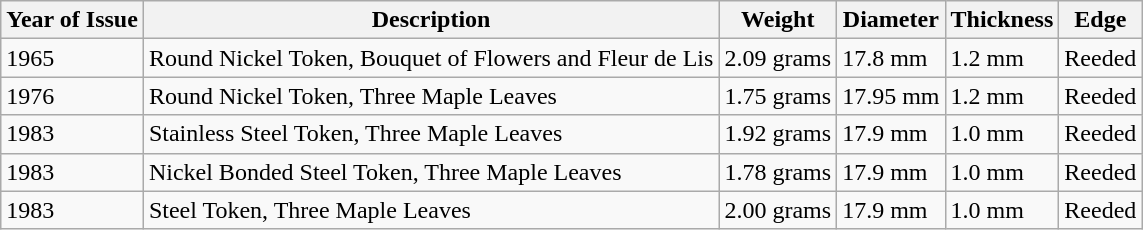<table class="wikitable">
<tr>
<th>Year of Issue</th>
<th>Description</th>
<th>Weight</th>
<th>Diameter</th>
<th>Thickness</th>
<th>Edge</th>
</tr>
<tr>
<td>1965</td>
<td>Round Nickel Token, Bouquet of Flowers and Fleur de Lis</td>
<td>2.09 grams</td>
<td>17.8 mm</td>
<td>1.2 mm</td>
<td>Reeded</td>
</tr>
<tr>
<td>1976</td>
<td>Round Nickel Token, Three Maple Leaves</td>
<td>1.75 grams</td>
<td>17.95 mm</td>
<td>1.2 mm</td>
<td>Reeded</td>
</tr>
<tr>
<td>1983</td>
<td>Stainless Steel Token, Three Maple Leaves</td>
<td>1.92 grams</td>
<td>17.9 mm</td>
<td>1.0 mm</td>
<td>Reeded</td>
</tr>
<tr>
<td>1983</td>
<td>Nickel Bonded Steel Token, Three Maple Leaves</td>
<td>1.78 grams</td>
<td>17.9 mm</td>
<td>1.0 mm</td>
<td>Reeded</td>
</tr>
<tr>
<td>1983</td>
<td>Steel Token, Three Maple Leaves</td>
<td>2.00 grams</td>
<td>17.9 mm</td>
<td>1.0 mm</td>
<td>Reeded</td>
</tr>
</table>
